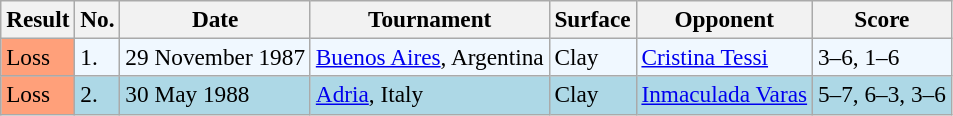<table class="sortable wikitable" style=font-size:97%>
<tr>
<th>Result</th>
<th>No.</th>
<th>Date</th>
<th>Tournament</th>
<th>Surface</th>
<th>Opponent</th>
<th>Score</th>
</tr>
<tr bgcolor="#f0f8ff">
<td style="background:#ffa07a;">Loss</td>
<td>1.</td>
<td>29 November 1987</td>
<td><a href='#'>Buenos Aires</a>, Argentina</td>
<td>Clay</td>
<td> <a href='#'>Cristina Tessi</a></td>
<td>3–6, 1–6</td>
</tr>
<tr bgcolor=lightblue>
<td style="background:#ffa07a;">Loss</td>
<td>2.</td>
<td>30 May 1988</td>
<td><a href='#'>Adria</a>, Italy</td>
<td>Clay</td>
<td> <a href='#'>Inmaculada Varas</a></td>
<td>5–7, 6–3, 3–6</td>
</tr>
</table>
